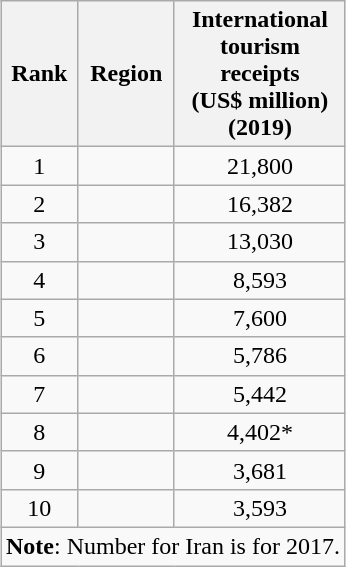<table class="wikitable sortable" style="margin:1em auto 1em auto; text-align:center;">
<tr>
<th>Rank</th>
<th>Region</th>
<th>International <br> tourism<br> receipts<br> (US$ million)<br> (2019)</th>
</tr>
<tr>
<td>1</td>
<td align="left"></td>
<td>21,800</td>
</tr>
<tr>
<td>2</td>
<td align="left"></td>
<td>16,382</td>
</tr>
<tr>
<td>3</td>
<td align="left"></td>
<td>13,030</td>
</tr>
<tr>
<td>4</td>
<td align="left"></td>
<td>8,593</td>
</tr>
<tr>
<td>5</td>
<td align="left"></td>
<td>7,600</td>
</tr>
<tr>
<td>6</td>
<td align="left"></td>
<td>5,786</td>
</tr>
<tr>
<td>7</td>
<td align="left"></td>
<td>5,442</td>
</tr>
<tr>
<td>8</td>
<td align="left"></td>
<td>4,402*</td>
</tr>
<tr>
<td>9</td>
<td align="left"></td>
<td>3,681</td>
</tr>
<tr>
<td>10</td>
<td align="left"></td>
<td>3,593</td>
</tr>
<tr>
<td colspan="3"><strong>Note</strong>: Number for Iran is for 2017.</td>
</tr>
</table>
